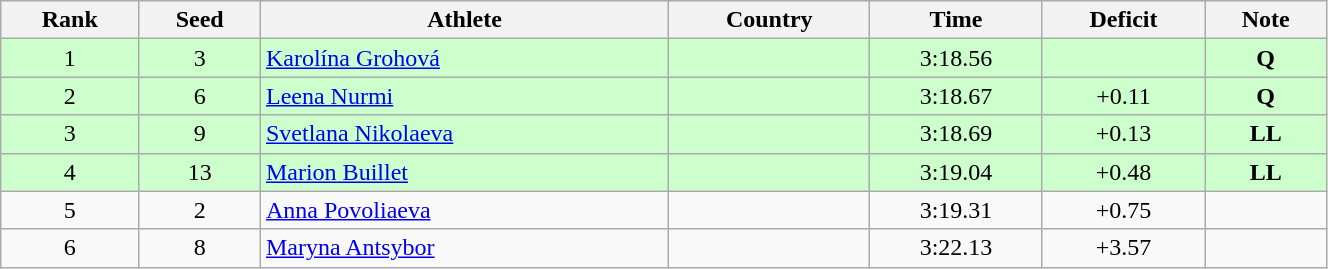<table class="wikitable sortable" style="text-align:center" width=70%>
<tr>
<th>Rank</th>
<th>Seed</th>
<th>Athlete</th>
<th>Country</th>
<th>Time</th>
<th>Deficit</th>
<th>Note</th>
</tr>
<tr bgcolor=ccffcc>
<td>1</td>
<td>3</td>
<td align=left><a href='#'>Karolína Grohová</a></td>
<td align=left></td>
<td>3:18.56</td>
<td></td>
<td><strong>Q</strong></td>
</tr>
<tr bgcolor=ccffcc>
<td>2</td>
<td>6</td>
<td align=left><a href='#'>Leena Nurmi</a></td>
<td align=left></td>
<td>3:18.67</td>
<td>+0.11</td>
<td><strong>Q</strong></td>
</tr>
<tr bgcolor=ccffcc>
<td>3</td>
<td>9</td>
<td align=left><a href='#'>Svetlana Nikolaeva</a></td>
<td align=left></td>
<td>3:18.69</td>
<td>+0.13</td>
<td><strong>LL</strong></td>
</tr>
<tr bgcolor=ccffcc>
<td>4</td>
<td>13</td>
<td align=left><a href='#'>Marion Buillet</a></td>
<td align=left></td>
<td>3:19.04</td>
<td>+0.48</td>
<td><strong>LL</strong></td>
</tr>
<tr>
<td>5</td>
<td>2</td>
<td align=left><a href='#'>Anna Povoliaeva</a></td>
<td align=left></td>
<td>3:19.31</td>
<td>+0.75</td>
<td></td>
</tr>
<tr>
<td>6</td>
<td>8</td>
<td align=left><a href='#'>Maryna Antsybor</a></td>
<td align=left></td>
<td>3:22.13</td>
<td>+3.57</td>
<td></td>
</tr>
</table>
